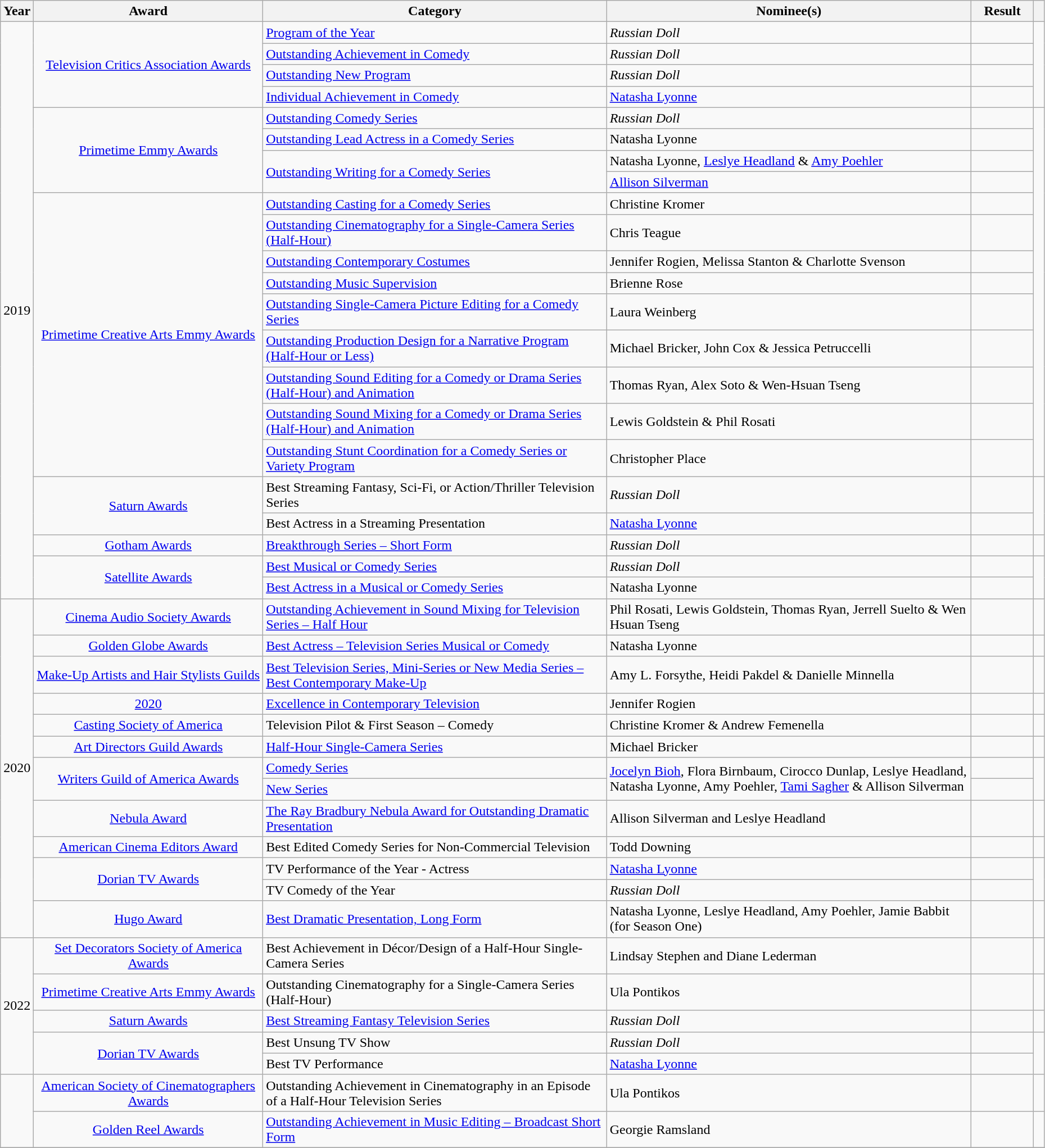<table class="wikitable sortable" style="width:98%">
<tr>
<th scope="col" style="width:3%;">Year</th>
<th scope="col" style="width:22%;">Award</th>
<th scope="col" style="width:33%;">Category</th>
<th scope="col" style="width:35%;">Nominee(s)</th>
<th scope="col" style="width:6%;">Result</th>
<th scope="col" class="unsortable" style="width:1%;"></th>
</tr>
<tr>
<td align="center" rowspan="22">2019</td>
<td align="center" rowspan="4"><a href='#'>Television Critics Association Awards</a></td>
<td><a href='#'>Program of the Year</a></td>
<td><em>Russian Doll</em></td>
<td></td>
<td align="center" rowspan="4"></td>
</tr>
<tr>
<td><a href='#'>Outstanding Achievement in Comedy</a></td>
<td><em>Russian Doll</em></td>
<td></td>
</tr>
<tr>
<td><a href='#'>Outstanding New Program</a></td>
<td><em>Russian Doll</em></td>
<td></td>
</tr>
<tr>
<td><a href='#'>Individual Achievement in Comedy</a></td>
<td><a href='#'>Natasha Lyonne</a></td>
<td></td>
</tr>
<tr>
<td align="center" rowspan="4"><a href='#'>Primetime Emmy Awards</a></td>
<td><a href='#'>Outstanding Comedy Series</a></td>
<td><em>Russian Doll</em></td>
<td></td>
<td align="center" rowspan="13"></td>
</tr>
<tr>
<td><a href='#'>Outstanding Lead Actress in a Comedy Series</a></td>
<td>Natasha Lyonne</td>
<td></td>
</tr>
<tr>
<td rowspan="2"><a href='#'>Outstanding Writing for a Comedy Series</a></td>
<td>Natasha Lyonne, <a href='#'>Leslye Headland</a> & <a href='#'>Amy Poehler</a> </td>
<td></td>
</tr>
<tr>
<td><a href='#'>Allison Silverman</a> </td>
<td></td>
</tr>
<tr>
<td align="center" rowspan="9"><a href='#'>Primetime Creative Arts Emmy Awards</a></td>
<td><a href='#'>Outstanding Casting for a Comedy Series</a></td>
<td>Christine Kromer</td>
<td></td>
</tr>
<tr>
<td><a href='#'>Outstanding Cinematography for a Single-Camera Series (Half-Hour)</a></td>
<td>Chris Teague </td>
<td></td>
</tr>
<tr>
<td><a href='#'>Outstanding Contemporary Costumes</a></td>
<td>Jennifer Rogien, Melissa Stanton & Charlotte Svenson </td>
<td></td>
</tr>
<tr>
<td><a href='#'>Outstanding Music Supervision</a></td>
<td>Brienne Rose </td>
<td></td>
</tr>
<tr>
<td><a href='#'>Outstanding Single-Camera Picture Editing for a Comedy Series</a></td>
<td>Laura Weinberg </td>
<td></td>
</tr>
<tr>
<td><a href='#'>Outstanding Production Design for a Narrative Program (Half-Hour or Less)</a></td>
<td>Michael Bricker, John Cox & Jessica Petruccelli </td>
<td></td>
</tr>
<tr>
<td><a href='#'>Outstanding Sound Editing for a Comedy or Drama Series (Half-Hour) and Animation</a></td>
<td>Thomas Ryan, Alex Soto & Wen-Hsuan Tseng </td>
<td></td>
</tr>
<tr>
<td><a href='#'>Outstanding Sound Mixing for a Comedy or Drama Series (Half-Hour) and Animation</a></td>
<td>Lewis Goldstein & Phil Rosati </td>
<td></td>
</tr>
<tr>
<td><a href='#'>Outstanding Stunt Coordination for a Comedy Series or Variety Program</a></td>
<td>Christopher Place</td>
<td></td>
</tr>
<tr>
<td align="center" rowspan=2><a href='#'>Saturn Awards</a></td>
<td>Best Streaming Fantasy, Sci-Fi, or Action/Thriller Television Series</td>
<td><em>Russian Doll</em></td>
<td></td>
<td align="center" rowspan="2"></td>
</tr>
<tr>
<td>Best Actress in a Streaming Presentation</td>
<td><a href='#'>Natasha Lyonne</a></td>
<td></td>
</tr>
<tr>
<td align="center"><a href='#'>Gotham Awards</a></td>
<td><a href='#'>Breakthrough Series – Short Form</a></td>
<td><em>Russian Doll</em></td>
<td></td>
<td align="center"></td>
</tr>
<tr>
<td align="center" rowspan="2"><a href='#'>Satellite Awards</a></td>
<td><a href='#'>Best Musical or Comedy Series</a></td>
<td><em>Russian Doll</em></td>
<td></td>
<td align="center" rowspan="2"></td>
</tr>
<tr>
<td><a href='#'>Best Actress in a Musical or Comedy Series</a></td>
<td>Natasha Lyonne</td>
<td></td>
</tr>
<tr>
<td rowspan="13" align="center">2020</td>
<td align="center"><a href='#'>Cinema Audio Society Awards</a></td>
<td><a href='#'>Outstanding Achievement in Sound Mixing for Television Series – Half Hour</a></td>
<td>Phil Rosati, Lewis Goldstein, Thomas Ryan, Jerrell Suelto & Wen Hsuan Tseng</td>
<td></td>
<td align="center"></td>
</tr>
<tr>
<td align="center"><a href='#'>Golden Globe Awards</a></td>
<td><a href='#'>Best Actress – Television Series Musical or Comedy</a></td>
<td>Natasha Lyonne</td>
<td></td>
<td align="center"></td>
</tr>
<tr>
<td align="center"><a href='#'>Make-Up Artists and Hair Stylists Guilds</a></td>
<td><a href='#'>Best Television Series, Mini-Series or New Media Series – Best Contemporary Make-Up</a></td>
<td>Amy L. Forsythe, Heidi Pakdel & Danielle Minnella</td>
<td></td>
<td align="center"></td>
</tr>
<tr>
<td align="center"><a href='#'>2020</a></td>
<td><a href='#'>Excellence in Contemporary Television</a></td>
<td>Jennifer Rogien </td>
<td></td>
<td align="center"></td>
</tr>
<tr>
<td align="center"><a href='#'>Casting Society of America</a></td>
<td>Television Pilot & First Season – Comedy</td>
<td>Christine Kromer & Andrew Femenella</td>
<td></td>
<td style="text-align:center;"></td>
</tr>
<tr>
<td align="center"><a href='#'>Art Directors Guild Awards</a></td>
<td><a href='#'>Half-Hour Single-Camera Series</a></td>
<td>Michael Bricker </td>
<td></td>
<td style="text-align:center;"></td>
</tr>
<tr>
<td align="center" rowspan="2"><a href='#'>Writers Guild of America Awards</a></td>
<td><a href='#'>Comedy Series</a></td>
<td rowspan="2"><a href='#'>Jocelyn Bioh</a>, Flora Birnbaum, Cirocco Dunlap, Leslye Headland, Natasha Lyonne, Amy Poehler, <a href='#'>Tami Sagher</a> & Allison Silverman</td>
<td></td>
<td rowspan="2" style="text-align:center;"></td>
</tr>
<tr>
<td scope="row"><a href='#'>New Series</a></td>
<td></td>
</tr>
<tr>
<td align="center"><a href='#'>Nebula Award</a></td>
<td><a href='#'>The Ray Bradbury Nebula Award for Outstanding Dramatic Presentation</a></td>
<td>Allison Silverman and Leslye Headland </td>
<td></td>
<td style="text-align:center;"></td>
</tr>
<tr>
<td align="center"><a href='#'>American Cinema Editors Award</a></td>
<td>Best Edited Comedy Series for Non-Commercial Television</td>
<td>Todd Downing </td>
<td></td>
<td style="text-align:center;"></td>
</tr>
<tr>
<td align="center" rowspan="2"><a href='#'>Dorian TV Awards</a></td>
<td>TV Performance of the Year - Actress</td>
<td><a href='#'>Natasha Lyonne</a></td>
<td></td>
<td rowspan="2" style="text-align: center;"></td>
</tr>
<tr>
<td>TV Comedy of the Year</td>
<td><em>Russian Doll</em></td>
<td></td>
</tr>
<tr>
<td align="center"><a href='#'>Hugo Award</a></td>
<td><a href='#'>Best Dramatic Presentation, Long Form</a></td>
<td>Natasha Lyonne, Leslye Headland, Amy Poehler, Jamie Babbit (for Season One)</td>
<td></td>
<td style="text-align:center;"></td>
</tr>
<tr>
<td rowspan="5" align="center">2022</td>
<td align="center"><a href='#'>Set Decorators Society of America Awards</a></td>
<td>Best Achievement in Décor/Design of a Half-Hour Single-Camera Series</td>
<td>Lindsay Stephen and Diane Lederman</td>
<td></td>
<td style="text-align:center;"></td>
</tr>
<tr>
<td align="center"><a href='#'>Primetime Creative Arts Emmy Awards</a></td>
<td>Outstanding Cinematography for a Single-Camera Series (Half-Hour)</td>
<td>Ula Pontikos </td>
<td></td>
<td style="text-align:center;"></td>
</tr>
<tr>
<td align="center"><a href='#'>Saturn Awards</a></td>
<td rowspan="1"><a href='#'>Best Streaming Fantasy Television Series</a></td>
<td><em>Russian Doll</em></td>
<td></td>
<td rowspan="1" style="text-align: center;"></td>
</tr>
<tr>
<td align="center" rowspan="2"><a href='#'>Dorian TV Awards</a></td>
<td>Best Unsung TV Show</td>
<td><em>Russian Doll</em></td>
<td></td>
<td rowspan="2" style="text-align: center;"></td>
</tr>
<tr>
<td>Best TV Performance</td>
<td><a href='#'>Natasha Lyonne</a></td>
<td></td>
</tr>
<tr>
<td rowspan="2"></td>
<td align="center"><a href='#'>American Society of Cinematographers Awards</a></td>
<td>Outstanding Achievement in Cinematography in an Episode of a Half-Hour Television Series</td>
<td>Ula Pontikos </td>
<td></td>
<td align="center"></td>
</tr>
<tr>
<td align="center"><a href='#'>Golden Reel Awards</a></td>
<td><a href='#'>Outstanding Achievement in Music Editing – Broadcast Short Form</a></td>
<td>Georgie Ramsland </td>
<td></td>
<td style="text-align:center;"></td>
</tr>
<tr>
</tr>
</table>
